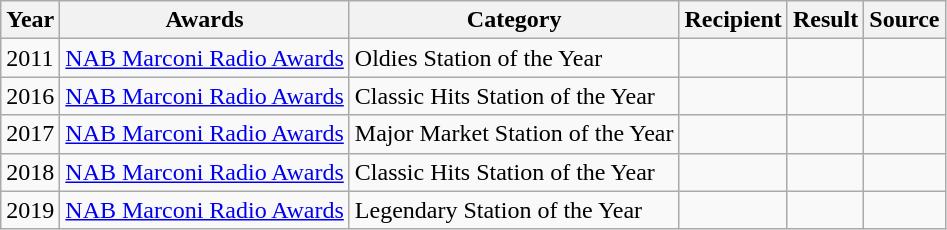<table class="wikitable">
<tr>
<th>Year</th>
<th>Awards</th>
<th>Category</th>
<th>Recipient</th>
<th>Result</th>
<th>Source</th>
</tr>
<tr>
<td rowspan="1">2011</td>
<td rowspan="1"><a href='#'>NAB Marconi Radio Awards</a></td>
<td>Oldies Station of the Year</td>
<td></td>
<td></td>
<td></td>
</tr>
<tr>
<td rowspan="1">2016</td>
<td rowspan="1"><a href='#'>NAB Marconi Radio Awards</a></td>
<td>Classic Hits Station of the Year</td>
<td></td>
<td></td>
<td></td>
</tr>
<tr>
<td rowspan="1">2017</td>
<td rowspan="1"><a href='#'>NAB Marconi Radio Awards</a></td>
<td>Major Market Station of the Year</td>
<td></td>
<td></td>
<td></td>
</tr>
<tr>
<td rowspan="1">2018</td>
<td rowspan="1"><a href='#'>NAB Marconi Radio Awards</a></td>
<td>Classic Hits Station of the Year</td>
<td></td>
<td></td>
<td></td>
</tr>
<tr>
<td rowspan="1">2019</td>
<td rowspan="1"><a href='#'>NAB Marconi Radio Awards</a></td>
<td>Legendary Station of the Year</td>
<td></td>
<td></td>
<td></td>
</tr>
</table>
